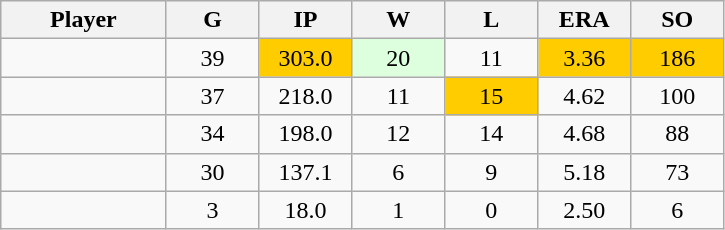<table class="wikitable sortable">
<tr>
<th bgcolor="#DDDDFF" width="16%">Player</th>
<th bgcolor="#DDDDFF" width="9%">G</th>
<th bgcolor="#DDDDFF" width="9%">IP</th>
<th bgcolor="#DDDDFF" width="9%">W</th>
<th bgcolor="#DDDDFF" width="9%">L</th>
<th bgcolor="#DDDDFF" width="9%">ERA</th>
<th bgcolor="#DDDDFF" width="9%">SO</th>
</tr>
<tr align="center">
<td></td>
<td>39</td>
<td bgcolor="#FFCC00">303.0</td>
<td bgcolor="#DDFFDD">20</td>
<td>11</td>
<td bgcolor="#FFCC00">3.36</td>
<td bgcolor="#FFCC00">186</td>
</tr>
<tr align="center">
<td></td>
<td>37</td>
<td>218.0</td>
<td>11</td>
<td bgcolor="#FFCC00">15</td>
<td>4.62</td>
<td>100</td>
</tr>
<tr align="center">
<td></td>
<td>34</td>
<td>198.0</td>
<td>12</td>
<td>14</td>
<td>4.68</td>
<td>88</td>
</tr>
<tr align="center">
<td></td>
<td>30</td>
<td>137.1</td>
<td>6</td>
<td>9</td>
<td>5.18</td>
<td>73</td>
</tr>
<tr align="center">
<td></td>
<td>3</td>
<td>18.0</td>
<td>1</td>
<td>0</td>
<td>2.50</td>
<td>6</td>
</tr>
</table>
